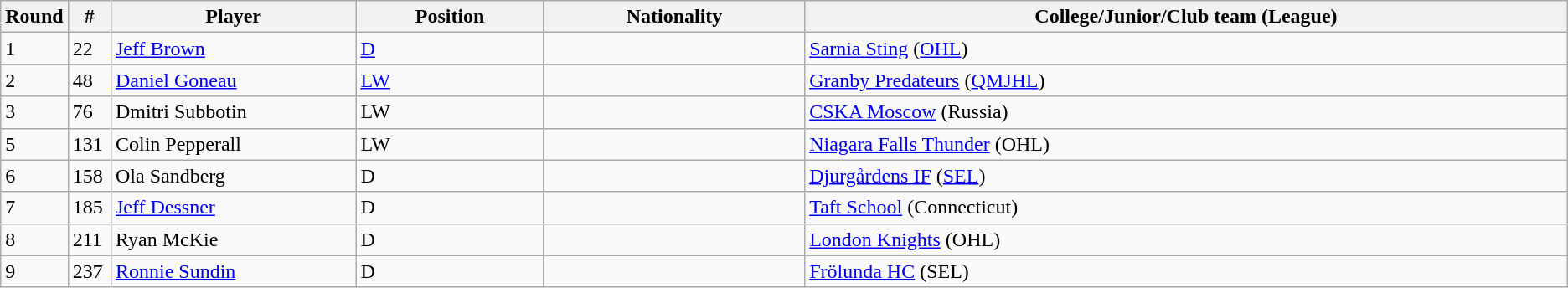<table class="wikitable">
<tr>
<th bgcolor="#DDDDFF" width="2.00%">Round</th>
<th bgcolor="#DDDDFF" width="2.75%">#</th>
<th bgcolor="#DDDDFF" width="16.0%">Player</th>
<th bgcolor="#DDDDFF" width="12.25%">Position</th>
<th bgcolor="#DDDDFF" width="17.0%">Nationality</th>
<th bgcolor="#DDDDFF" width="100.0%">College/Junior/Club team (League)</th>
</tr>
<tr>
<td>1</td>
<td>22</td>
<td><a href='#'>Jeff Brown</a></td>
<td><a href='#'>D</a></td>
<td></td>
<td><a href='#'>Sarnia Sting</a> (<a href='#'>OHL</a>)</td>
</tr>
<tr>
<td>2</td>
<td>48</td>
<td><a href='#'>Daniel Goneau</a></td>
<td><a href='#'>LW</a></td>
<td></td>
<td><a href='#'>Granby Predateurs</a> (<a href='#'>QMJHL</a>)</td>
</tr>
<tr>
<td>3</td>
<td>76</td>
<td>Dmitri Subbotin</td>
<td>LW</td>
<td></td>
<td><a href='#'>CSKA Moscow</a> (Russia)</td>
</tr>
<tr>
<td>5</td>
<td>131</td>
<td>Colin Pepperall</td>
<td>LW</td>
<td></td>
<td><a href='#'>Niagara Falls Thunder</a> (OHL)</td>
</tr>
<tr>
<td>6</td>
<td>158</td>
<td>Ola Sandberg</td>
<td>D</td>
<td></td>
<td><a href='#'>Djurgårdens IF</a> (<a href='#'>SEL</a>)</td>
</tr>
<tr>
<td>7</td>
<td>185</td>
<td><a href='#'>Jeff Dessner</a></td>
<td>D</td>
<td></td>
<td><a href='#'>Taft School</a> (Connecticut)</td>
</tr>
<tr>
<td>8</td>
<td>211</td>
<td>Ryan McKie</td>
<td>D</td>
<td></td>
<td><a href='#'>London Knights</a> (OHL)</td>
</tr>
<tr>
<td>9</td>
<td>237</td>
<td><a href='#'>Ronnie Sundin</a></td>
<td>D</td>
<td></td>
<td><a href='#'>Frölunda HC</a> (SEL)</td>
</tr>
</table>
